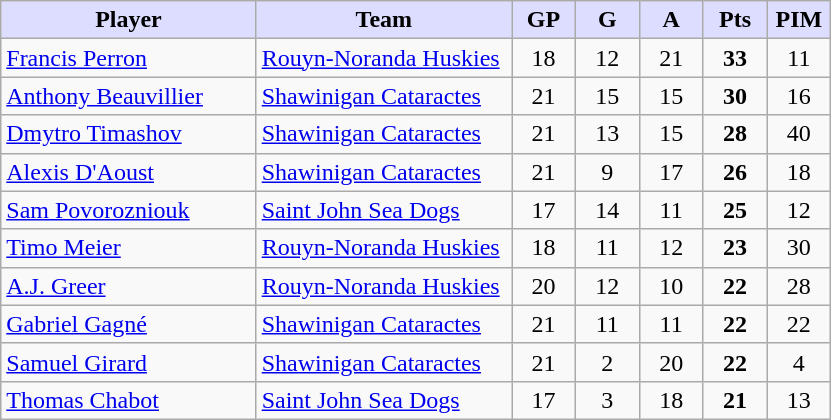<table class="wikitable" style="text-align:center">
<tr>
<th style="background:#ddf; width:30%;">Player</th>
<th style="background:#ddf; width:30%;">Team</th>
<th style="background:#ddf; width:7.5%;">GP</th>
<th style="background:#ddf; width:7.5%;">G</th>
<th style="background:#ddf; width:7.5%;">A</th>
<th style="background:#ddf; width:7.5%;">Pts</th>
<th style="background:#ddf; width:7.5%;">PIM</th>
</tr>
<tr>
<td align=left><a href='#'>Francis Perron</a></td>
<td align=left><a href='#'>Rouyn-Noranda Huskies</a></td>
<td>18</td>
<td>12</td>
<td>21</td>
<td><strong>33</strong></td>
<td>11</td>
</tr>
<tr>
<td align=left><a href='#'>Anthony Beauvillier</a></td>
<td align=left><a href='#'>Shawinigan Cataractes</a></td>
<td>21</td>
<td>15</td>
<td>15</td>
<td><strong>30</strong></td>
<td>16</td>
</tr>
<tr>
<td align=left><a href='#'>Dmytro Timashov</a></td>
<td align=left><a href='#'>Shawinigan Cataractes</a></td>
<td>21</td>
<td>13</td>
<td>15</td>
<td><strong>28</strong></td>
<td>40</td>
</tr>
<tr>
<td align=left><a href='#'>Alexis D'Aoust</a></td>
<td align=left><a href='#'>Shawinigan Cataractes</a></td>
<td>21</td>
<td>9</td>
<td>17</td>
<td><strong>26</strong></td>
<td>18</td>
</tr>
<tr>
<td align=left><a href='#'>Sam Povorozniouk</a></td>
<td align=left><a href='#'>Saint John Sea Dogs</a></td>
<td>17</td>
<td>14</td>
<td>11</td>
<td><strong>25</strong></td>
<td>12</td>
</tr>
<tr>
<td align=left><a href='#'>Timo Meier</a></td>
<td align=left><a href='#'>Rouyn-Noranda Huskies</a></td>
<td>18</td>
<td>11</td>
<td>12</td>
<td><strong>23</strong></td>
<td>30</td>
</tr>
<tr>
<td align=left><a href='#'>A.J. Greer</a></td>
<td align=left><a href='#'>Rouyn-Noranda Huskies</a></td>
<td>20</td>
<td>12</td>
<td>10</td>
<td><strong>22</strong></td>
<td>28</td>
</tr>
<tr>
<td align=left><a href='#'>Gabriel Gagné</a></td>
<td align=left><a href='#'>Shawinigan Cataractes</a></td>
<td>21</td>
<td>11</td>
<td>11</td>
<td><strong>22</strong></td>
<td>22</td>
</tr>
<tr>
<td align=left><a href='#'>Samuel Girard</a></td>
<td align=left><a href='#'>Shawinigan Cataractes</a></td>
<td>21</td>
<td>2</td>
<td>20</td>
<td><strong>22</strong></td>
<td>4</td>
</tr>
<tr>
<td align=left><a href='#'>Thomas Chabot</a></td>
<td align=left><a href='#'>Saint John Sea Dogs</a></td>
<td>17</td>
<td>3</td>
<td>18</td>
<td><strong>21</strong></td>
<td>13</td>
</tr>
</table>
